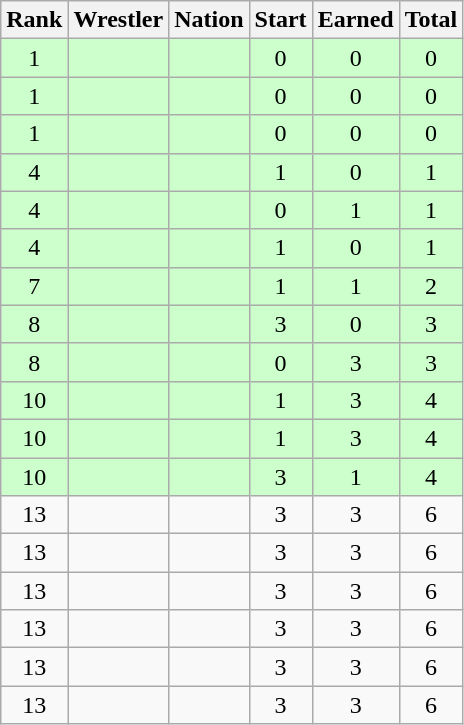<table class="wikitable sortable" style="text-align:center;">
<tr>
<th>Rank</th>
<th>Wrestler</th>
<th>Nation</th>
<th>Start</th>
<th>Earned</th>
<th>Total</th>
</tr>
<tr style="background:#cfc;">
<td>1</td>
<td align=left></td>
<td align=left></td>
<td>0</td>
<td>0</td>
<td>0</td>
</tr>
<tr style="background:#cfc;">
<td>1</td>
<td align=left></td>
<td align=left></td>
<td>0</td>
<td>0</td>
<td>0</td>
</tr>
<tr style="background:#cfc;">
<td>1</td>
<td align=left></td>
<td align=left></td>
<td>0</td>
<td>0</td>
<td>0</td>
</tr>
<tr style="background:#cfc;">
<td>4</td>
<td align=left></td>
<td align=left></td>
<td>1</td>
<td>0</td>
<td>1</td>
</tr>
<tr style="background:#cfc;">
<td>4</td>
<td align=left></td>
<td align=left></td>
<td>0</td>
<td>1</td>
<td>1</td>
</tr>
<tr style="background:#cfc;">
<td>4</td>
<td align=left></td>
<td align=left></td>
<td>1</td>
<td>0</td>
<td>1</td>
</tr>
<tr style="background:#cfc;">
<td>7</td>
<td align=left></td>
<td align=left></td>
<td>1</td>
<td>1</td>
<td>2</td>
</tr>
<tr style="background:#cfc;">
<td>8</td>
<td align=left></td>
<td align=left></td>
<td>3</td>
<td>0</td>
<td>3</td>
</tr>
<tr style="background:#cfc;">
<td>8</td>
<td align=left></td>
<td align=left></td>
<td>0</td>
<td>3</td>
<td>3</td>
</tr>
<tr style="background:#cfc;">
<td>10</td>
<td align=left></td>
<td align=left></td>
<td>1</td>
<td>3</td>
<td>4</td>
</tr>
<tr style="background:#cfc;">
<td>10</td>
<td align=left></td>
<td align=left></td>
<td>1</td>
<td>3</td>
<td>4</td>
</tr>
<tr style="background:#cfc;">
<td>10</td>
<td align=left></td>
<td align=left></td>
<td>3</td>
<td>1</td>
<td>4</td>
</tr>
<tr>
<td>13</td>
<td align=left></td>
<td align=left></td>
<td>3</td>
<td>3</td>
<td>6</td>
</tr>
<tr>
<td>13</td>
<td align=left></td>
<td align=left></td>
<td>3</td>
<td>3</td>
<td>6</td>
</tr>
<tr>
<td>13</td>
<td align=left></td>
<td align=left></td>
<td>3</td>
<td>3</td>
<td>6</td>
</tr>
<tr>
<td>13</td>
<td align=left></td>
<td align=left></td>
<td>3</td>
<td>3</td>
<td>6</td>
</tr>
<tr>
<td>13</td>
<td align=left></td>
<td align=left></td>
<td>3</td>
<td>3</td>
<td>6</td>
</tr>
<tr>
<td>13</td>
<td align=left></td>
<td align=left></td>
<td>3</td>
<td>3</td>
<td>6</td>
</tr>
</table>
